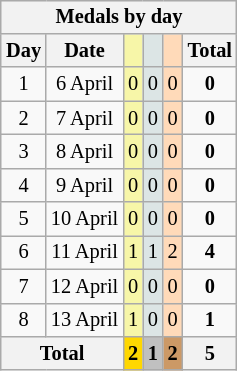<table class=wikitable style=font-size:85%;float:right;text-align:center>
<tr style="background:#efefef;">
<th colspan=6>Medals by day</th>
</tr>
<tr>
<th>Day</th>
<th>Date</th>
<td bgcolor=F7F6A8></td>
<td bgcolor=DCE5E5></td>
<td bgcolor=FFDAB9></td>
<th>Total</th>
</tr>
<tr>
<td>1</td>
<td>6 April</td>
<td bgcolor=F7F6A8>0</td>
<td bgcolor=DCE5E5>0</td>
<td bgcolor=FFDAB9>0</td>
<td><strong>0</strong></td>
</tr>
<tr style="text-align:center">
<td>2</td>
<td>7 April</td>
<td bgcolor=F7F6A8>0</td>
<td bgcolor=DCE5E5>0</td>
<td bgcolor=FFDAB9>0</td>
<td><strong>0</strong></td>
</tr>
<tr style="text-align:center">
<td>3</td>
<td>8 April</td>
<td bgcolor=F7F6A8>0</td>
<td bgcolor=DCE5E5>0</td>
<td bgcolor=FFDAB9>0</td>
<td><strong>0</strong></td>
</tr>
<tr style="text-align:center">
<td>4</td>
<td>9 April</td>
<td bgcolor=F7F6A8>0</td>
<td bgcolor=DCE5E5>0</td>
<td bgcolor=FFDAB9>0</td>
<td><strong>0</strong></td>
</tr>
<tr style="text-align:center">
<td>5</td>
<td>10 April</td>
<td bgcolor=F7F6A8>0</td>
<td bgcolor=DCE5E5>0</td>
<td bgcolor=FFDAB9>0</td>
<td><strong>0</strong></td>
</tr>
<tr style="text-align:center">
<td>6</td>
<td>11 April</td>
<td bgcolor=F7F6A8>1</td>
<td bgcolor=DCE5E5>1</td>
<td bgcolor=FFDAB9>2</td>
<td><strong>4</strong></td>
</tr>
<tr style="text-align:center">
<td>7</td>
<td>12 April</td>
<td bgcolor=F7F6A8>0</td>
<td bgcolor=DCE5E5>0</td>
<td bgcolor=FFDAB9>0</td>
<td><strong>0</strong></td>
</tr>
<tr style="text-align:center">
<td>8</td>
<td>13 April</td>
<td bgcolor=F7F6A8>1</td>
<td bgcolor=DCE5E5>0</td>
<td bgcolor=FFDAB9>0</td>
<td><strong>1</strong></td>
</tr>
<tr>
<th colspan=2>Total</th>
<th style="background:gold">2</th>
<th style="background:silver">1</th>
<th style="background:#c96">2</th>
<th>5</th>
</tr>
</table>
